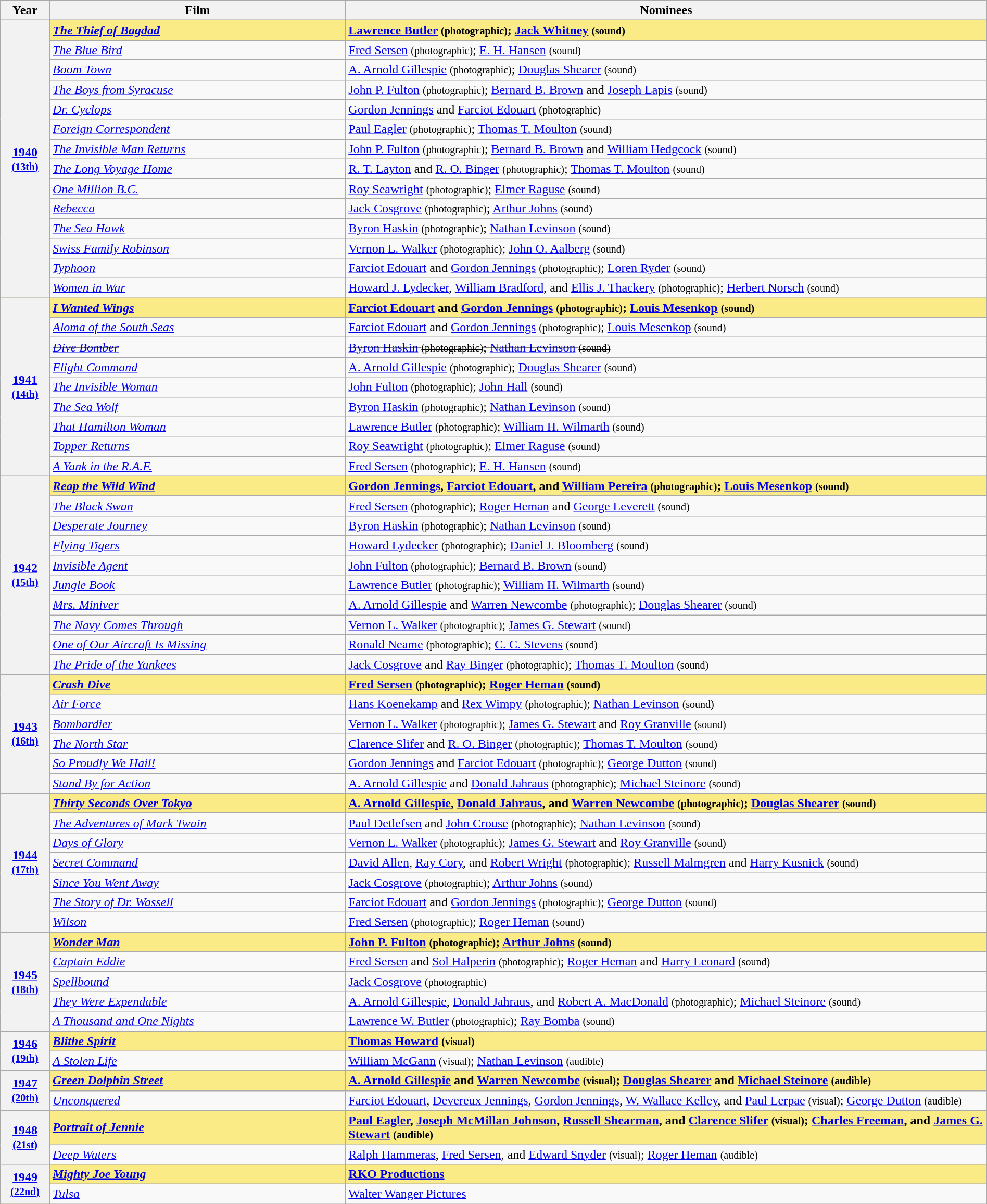<table class="wikitable" style="width:100%">
<tr bgcolor="#bebebe">
<th width="5%">Year</th>
<th width="30%">Film</th>
<th width="65%">Nominees</th>
</tr>
<tr style="background:#FAEB86">
<th rowspan="14"><a href='#'>1940</a><br><small><a href='#'>(13th)</a></small></th>
<td><strong><em><a href='#'>The Thief of Bagdad</a></em></strong></td>
<td><strong><a href='#'>Lawrence Butler</a> <small>(photographic)</small>; <a href='#'>Jack Whitney</a> <small>(sound)</small></strong></td>
</tr>
<tr>
<td><em><a href='#'>The Blue Bird</a></em></td>
<td><a href='#'>Fred Sersen</a> <small>(photographic)</small>; <a href='#'>E. H. Hansen</a> <small>(sound)</small></td>
</tr>
<tr>
<td><em><a href='#'>Boom Town</a></em></td>
<td><a href='#'>A. Arnold Gillespie</a> <small>(photographic)</small>; <a href='#'>Douglas Shearer</a> <small>(sound)</small></td>
</tr>
<tr>
<td><em><a href='#'>The Boys from Syracuse</a></em></td>
<td><a href='#'>John P. Fulton</a> <small>(photographic)</small>; <a href='#'>Bernard B. Brown</a> and <a href='#'>Joseph Lapis</a> <small>(sound)</small></td>
</tr>
<tr>
<td><em><a href='#'>Dr. Cyclops</a></em></td>
<td><a href='#'>Gordon Jennings</a> and <a href='#'>Farciot Edouart</a> <small>(photographic)</small></td>
</tr>
<tr>
<td><em><a href='#'>Foreign Correspondent</a></em></td>
<td><a href='#'>Paul Eagler</a> <small>(photographic)</small>; <a href='#'>Thomas T. Moulton</a> <small>(sound)</small></td>
</tr>
<tr>
<td><em><a href='#'>The Invisible Man Returns</a></em></td>
<td><a href='#'>John P. Fulton</a> <small>(photographic)</small>; <a href='#'>Bernard B. Brown</a> and <a href='#'>William Hedgcock</a> <small>(sound)</small></td>
</tr>
<tr>
<td><em><a href='#'>The Long Voyage Home</a></em></td>
<td><a href='#'>R. T. Layton</a> and <a href='#'>R. O. Binger</a> <small>(photographic)</small>; <a href='#'>Thomas T. Moulton</a> <small>(sound)</small></td>
</tr>
<tr>
<td><em><a href='#'>One Million B.C.</a></em></td>
<td><a href='#'>Roy Seawright</a> <small>(photographic)</small>; <a href='#'>Elmer Raguse</a> <small>(sound)</small></td>
</tr>
<tr>
<td><em><a href='#'>Rebecca</a></em></td>
<td><a href='#'>Jack Cosgrove</a> <small>(photographic)</small>; <a href='#'>Arthur Johns</a> <small>(sound)</small></td>
</tr>
<tr>
<td><em><a href='#'>The Sea Hawk</a></em></td>
<td><a href='#'>Byron Haskin</a> <small>(photographic)</small>; <a href='#'>Nathan Levinson</a> <small>(sound)</small></td>
</tr>
<tr>
<td><em><a href='#'>Swiss Family Robinson</a></em></td>
<td><a href='#'>Vernon L. Walker</a> <small>(photographic)</small>; <a href='#'>John O. Aalberg</a> <small>(sound)</small></td>
</tr>
<tr>
<td><em><a href='#'>Typhoon</a></em></td>
<td><a href='#'>Farciot Edouart</a> and <a href='#'>Gordon Jennings</a> <small>(photographic)</small>; <a href='#'>Loren Ryder</a> <small>(sound)</small></td>
</tr>
<tr>
<td><em><a href='#'>Women in War</a></em></td>
<td><a href='#'>Howard J. Lydecker</a>, <a href='#'>William Bradford</a>, and <a href='#'>Ellis J. Thackery</a> <small>(photographic)</small>; <a href='#'>Herbert Norsch</a> <small>(sound)</small></td>
</tr>
<tr style="background:#FAEB86">
<th rowspan="9"><a href='#'>1941</a><br><small><a href='#'>(14th)</a></small></th>
<td><strong><em><a href='#'>I Wanted Wings</a></em></strong></td>
<td><strong><a href='#'>Farciot Edouart</a> and <a href='#'>Gordon Jennings</a> <small>(photographic)</small>; <a href='#'>Louis Mesenkop</a> <small>(sound)</small></strong></td>
</tr>
<tr>
<td><em><a href='#'>Aloma of the South Seas</a></em></td>
<td><a href='#'>Farciot Edouart</a> and <a href='#'>Gordon Jennings</a> <small>(photographic)</small>; <a href='#'>Louis Mesenkop</a> <small>(sound)</small></td>
</tr>
<tr>
<td><s><em><a href='#'>Dive Bomber</a></em></s></td>
<td><s><a href='#'>Byron Haskin</a> <small>(photographic)</small>; <a href='#'>Nathan Levinson</a> <small>(sound)</small></s></td>
</tr>
<tr>
<td><em><a href='#'>Flight Command</a></em></td>
<td><a href='#'>A. Arnold Gillespie</a> <small>(photographic)</small>; <a href='#'>Douglas Shearer</a> <small>(sound)</small></td>
</tr>
<tr>
<td><em><a href='#'>The Invisible Woman</a></em></td>
<td><a href='#'>John Fulton</a> <small>(photographic)</small>; <a href='#'>John Hall</a> <small>(sound)</small></td>
</tr>
<tr>
<td><em><a href='#'>The Sea Wolf</a></em></td>
<td><a href='#'>Byron Haskin</a> <small>(photographic)</small>; <a href='#'>Nathan Levinson</a> <small>(sound)</small></td>
</tr>
<tr>
<td><em><a href='#'>That Hamilton Woman</a></em></td>
<td><a href='#'>Lawrence Butler</a> <small>(photographic)</small>; <a href='#'>William H. Wilmarth</a> <small>(sound)</small></td>
</tr>
<tr>
<td><em><a href='#'>Topper Returns</a></em></td>
<td><a href='#'>Roy Seawright</a> <small>(photographic)</small>; <a href='#'>Elmer Raguse</a> <small>(sound)</small></td>
</tr>
<tr>
<td><em><a href='#'>A Yank in the R.A.F.</a></em></td>
<td><a href='#'>Fred Sersen</a> <small>(photographic)</small>; <a href='#'>E. H. Hansen</a> <small>(sound)</small></td>
</tr>
<tr style="background:#FAEB86">
<th rowspan="10"><a href='#'>1942</a><br><small><a href='#'>(15th)</a></small></th>
<td><strong><em><a href='#'>Reap the Wild Wind</a></em></strong></td>
<td><strong><a href='#'>Gordon Jennings</a>, <a href='#'>Farciot Edouart</a>, and <a href='#'>William Pereira</a> <small>(photographic)</small>; <a href='#'>Louis Mesenkop</a> <small>(sound)</small></strong></td>
</tr>
<tr>
<td><em><a href='#'>The Black Swan</a></em></td>
<td><a href='#'>Fred Sersen</a> <small>(photographic)</small>; <a href='#'>Roger Heman</a> and <a href='#'>George Leverett</a> <small>(sound)</small></td>
</tr>
<tr>
<td><em><a href='#'>Desperate Journey</a></em></td>
<td><a href='#'>Byron Haskin</a> <small>(photographic)</small>; <a href='#'>Nathan Levinson</a> <small>(sound)</small></td>
</tr>
<tr>
<td><em><a href='#'>Flying Tigers</a></em></td>
<td><a href='#'>Howard Lydecker</a> <small>(photographic)</small>; <a href='#'>Daniel J. Bloomberg</a> <small>(sound)</small></td>
</tr>
<tr>
<td><em><a href='#'>Invisible Agent</a></em></td>
<td><a href='#'>John Fulton</a> <small>(photographic)</small>; <a href='#'>Bernard B. Brown</a> <small>(sound)</small></td>
</tr>
<tr>
<td><em><a href='#'>Jungle Book</a></em></td>
<td><a href='#'>Lawrence Butler</a> <small>(photographic)</small>; <a href='#'>William H. Wilmarth</a> <small>(sound)</small></td>
</tr>
<tr>
<td><em><a href='#'>Mrs. Miniver</a></em></td>
<td><a href='#'>A. Arnold Gillespie</a> and <a href='#'>Warren Newcombe</a> <small>(photographic)</small>; <a href='#'>Douglas Shearer</a> <small>(sound)</small></td>
</tr>
<tr>
<td><em><a href='#'>The Navy Comes Through</a></em></td>
<td><a href='#'>Vernon L. Walker</a> <small>(photographic)</small>; <a href='#'>James G. Stewart</a> <small>(sound)</small></td>
</tr>
<tr>
<td><em><a href='#'>One of Our Aircraft Is Missing</a></em></td>
<td><a href='#'>Ronald Neame</a> <small>(photographic)</small>; <a href='#'>C. C. Stevens</a> <small>(sound)</small></td>
</tr>
<tr>
<td><em><a href='#'>The Pride of the Yankees</a></em></td>
<td><a href='#'>Jack Cosgrove</a> and <a href='#'>Ray Binger</a> <small>(photographic)</small>; <a href='#'>Thomas T. Moulton</a> <small>(sound)</small></td>
</tr>
<tr style="background:#FAEB86">
<th rowspan="6"><a href='#'>1943</a><br><small><a href='#'>(16th)</a></small></th>
<td><strong><em><a href='#'>Crash Dive</a></em></strong></td>
<td><strong><a href='#'>Fred Sersen</a> <small>(photographic)</small>; <a href='#'>Roger Heman</a> <small>(sound)</small></strong></td>
</tr>
<tr>
<td><em><a href='#'>Air Force</a></em></td>
<td><a href='#'>Hans Koenekamp</a> and <a href='#'>Rex Wimpy</a> <small>(photographic)</small>; <a href='#'>Nathan Levinson</a> <small>(sound)</small></td>
</tr>
<tr>
<td><em><a href='#'>Bombardier</a></em></td>
<td><a href='#'>Vernon L. Walker</a> <small>(photographic)</small>; <a href='#'>James G. Stewart</a> and <a href='#'>Roy Granville</a> <small>(sound)</small></td>
</tr>
<tr>
<td><em><a href='#'>The North Star</a></em></td>
<td><a href='#'>Clarence Slifer</a> and <a href='#'>R. O. Binger</a> <small>(photographic)</small>; <a href='#'>Thomas T. Moulton</a> <small>(sound)</small></td>
</tr>
<tr>
<td><em><a href='#'>So Proudly We Hail!</a></em></td>
<td><a href='#'>Gordon Jennings</a> and <a href='#'>Farciot Edouart</a> <small>(photographic)</small>; <a href='#'>George Dutton</a> <small>(sound)</small></td>
</tr>
<tr>
<td><em><a href='#'>Stand By for Action</a></em></td>
<td><a href='#'>A. Arnold Gillespie</a> and <a href='#'>Donald Jahraus</a> <small>(photographic)</small>; <a href='#'>Michael Steinore</a> <small>(sound)</small></td>
</tr>
<tr style="background:#FAEB86">
<th rowspan="7"><a href='#'>1944</a><br><small><a href='#'>(17th)</a></small></th>
<td><strong><em><a href='#'>Thirty Seconds Over Tokyo</a></em></strong></td>
<td><strong><a href='#'>A. Arnold Gillespie</a>, <a href='#'>Donald Jahraus</a>, and <a href='#'>Warren Newcombe</a> <small>(photographic)</small>; <a href='#'>Douglas Shearer</a> <small>(sound)</small></strong></td>
</tr>
<tr>
<td><em><a href='#'>The Adventures of Mark Twain</a></em></td>
<td><a href='#'>Paul Detlefsen</a> and <a href='#'>John Crouse</a> <small>(photographic)</small>; <a href='#'>Nathan Levinson</a> <small>(sound)</small></td>
</tr>
<tr>
<td><em><a href='#'>Days of Glory</a></em></td>
<td><a href='#'>Vernon L. Walker</a> <small>(photographic)</small>; <a href='#'>James G. Stewart</a> and <a href='#'>Roy Granville</a> <small>(sound)</small></td>
</tr>
<tr>
<td><em><a href='#'>Secret Command</a></em></td>
<td><a href='#'>David Allen</a>, <a href='#'>Ray Cory</a>, and <a href='#'>Robert Wright</a> <small>(photographic)</small>; <a href='#'>Russell Malmgren</a> and <a href='#'>Harry Kusnick</a> <small>(sound)</small></td>
</tr>
<tr>
<td><em><a href='#'>Since You Went Away</a></em></td>
<td><a href='#'>Jack Cosgrove</a> <small>(photographic)</small>; <a href='#'>Arthur Johns</a> <small>(sound)</small></td>
</tr>
<tr>
<td><em><a href='#'>The Story of Dr. Wassell</a></em></td>
<td><a href='#'>Farciot Edouart</a> and <a href='#'>Gordon Jennings</a> <small>(photographic)</small>; <a href='#'>George Dutton</a> <small>(sound)</small></td>
</tr>
<tr>
<td><em><a href='#'>Wilson</a></em></td>
<td><a href='#'>Fred Sersen</a> <small>(photographic)</small>; <a href='#'>Roger Heman</a> <small>(sound)</small></td>
</tr>
<tr style="background:#FAEB86">
<th rowspan="5"><a href='#'>1945</a><br><small><a href='#'>(18th)</a></small></th>
<td><strong><em><a href='#'>Wonder Man</a></em></strong></td>
<td><strong><a href='#'>John P. Fulton</a> <small>(photographic)</small>; <a href='#'>Arthur Johns</a> <small>(sound)</small></strong></td>
</tr>
<tr>
<td><em><a href='#'>Captain Eddie</a></em></td>
<td><a href='#'>Fred Sersen</a> and <a href='#'>Sol Halperin</a> <small>(photographic)</small>; <a href='#'>Roger Heman</a> and <a href='#'>Harry Leonard</a> <small>(sound)</small></td>
</tr>
<tr>
<td><em><a href='#'>Spellbound</a></em></td>
<td><a href='#'>Jack Cosgrove</a> <small>(photographic)</small></td>
</tr>
<tr>
<td><em><a href='#'>They Were Expendable</a></em></td>
<td><a href='#'>A. Arnold Gillespie</a>, <a href='#'>Donald Jahraus</a>, and <a href='#'>Robert A. MacDonald</a> <small>(photographic)</small>; <a href='#'>Michael Steinore</a> <small>(sound)</small></td>
</tr>
<tr>
<td><em><a href='#'>A Thousand and One Nights</a></em></td>
<td><a href='#'>Lawrence W. Butler</a> <small>(photographic)</small>; <a href='#'>Ray Bomba</a> <small>(sound)</small></td>
</tr>
<tr style="background:#FAEB86">
<th rowspan="2"><a href='#'>1946</a><br><small><a href='#'>(19th)</a></small></th>
<td><strong><em><a href='#'>Blithe Spirit</a></em></strong></td>
<td><strong><a href='#'>Thomas Howard</a> <small>(visual)</small></strong></td>
</tr>
<tr>
<td><em><a href='#'>A Stolen Life</a></em></td>
<td><a href='#'>William McGann</a> <small>(visual)</small>; <a href='#'>Nathan Levinson</a> <small>(audible)</small></td>
</tr>
<tr style="background:#FAEB86">
<th rowspan="2"><a href='#'>1947</a><br><small><a href='#'>(20th)</a></small></th>
<td><strong><em><a href='#'>Green Dolphin Street</a></em></strong></td>
<td><strong><a href='#'>A. Arnold Gillespie</a> and <a href='#'>Warren Newcombe</a> <small>(visual)</small>; <a href='#'>Douglas Shearer</a> and <a href='#'>Michael Steinore</a> <small>(audible)</small></strong></td>
</tr>
<tr>
<td><em><a href='#'>Unconquered</a></em></td>
<td><a href='#'>Farciot Edouart</a>, <a href='#'>Devereux Jennings</a>, <a href='#'>Gordon Jennings</a>, <a href='#'>W. Wallace Kelley</a>, and <a href='#'>Paul Lerpae</a> <small>(visual)</small>; <a href='#'>George Dutton</a> <small>(audible)</small></td>
</tr>
<tr style="background:#FAEB86">
<th rowspan="2"><a href='#'>1948</a><br><small><a href='#'>(21st)</a></small></th>
<td><strong><em><a href='#'>Portrait of Jennie</a></em></strong></td>
<td><strong><a href='#'>Paul Eagler</a>, <a href='#'>Joseph McMillan Johnson</a>, <a href='#'>Russell Shearman</a>, and <a href='#'>Clarence Slifer</a> <small>(visual)</small>; <a href='#'>Charles Freeman</a>, and <a href='#'>James G. Stewart</a> <small>(audible)</small></strong></td>
</tr>
<tr>
<td><em><a href='#'>Deep Waters</a></em></td>
<td><a href='#'>Ralph Hammeras</a>, <a href='#'>Fred Sersen</a>, and <a href='#'>Edward Snyder</a> <small>(visual)</small>; <a href='#'>Roger Heman</a> <small>(audible)</small></td>
</tr>
<tr style="background:#FAEB86">
<th rowspan="2"><a href='#'>1949</a><br><small><a href='#'>(22nd)</a></small></th>
<td><strong><em><a href='#'>Mighty Joe Young</a></em></strong></td>
<td><strong><a href='#'>RKO Productions</a></strong></td>
</tr>
<tr>
<td><em><a href='#'>Tulsa</a></em></td>
<td><a href='#'>Walter Wanger Pictures</a></td>
</tr>
</table>
